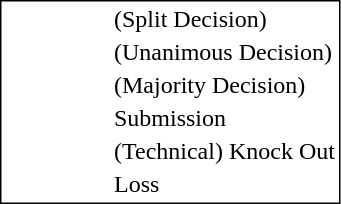<table style="border:1px solid black;" align=left>
<tr>
<td style="width:60px;"></td>
<td> </td>
<td>(Split Decision)</td>
</tr>
<tr>
<td style="width:60px;"></td>
<td> </td>
<td>(Unanimous Decision)</td>
</tr>
<tr>
<td style="width:60px;"></td>
<td> </td>
<td>(Majority Decision)</td>
</tr>
<tr>
<td style="width:60px;"></td>
<td> </td>
<td>Submission</td>
</tr>
<tr>
<td style="width:60px;"></td>
<td> </td>
<td>(Technical) Knock Out</td>
</tr>
<tr>
<td style="width:60px;"></td>
<td> </td>
<td>Loss</td>
</tr>
</table>
